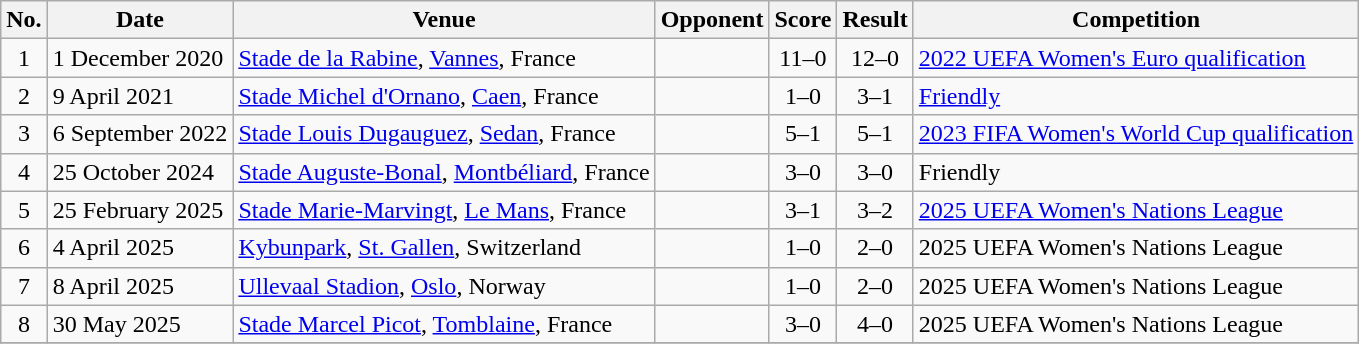<table class="wikitable sortable">
<tr>
<th scope="col">No.</th>
<th scope="col">Date</th>
<th scope="col">Venue</th>
<th scope="col">Opponent</th>
<th scope="col">Score</th>
<th scope="col">Result</th>
<th scope="col">Competition</th>
</tr>
<tr>
<td align="center">1</td>
<td>1 December 2020</td>
<td><a href='#'>Stade de la Rabine</a>, <a href='#'>Vannes</a>, France</td>
<td></td>
<td align="center">11–0</td>
<td align="center">12–0</td>
<td><a href='#'>2022 UEFA Women's Euro qualification</a></td>
</tr>
<tr>
<td align="center">2</td>
<td>9 April 2021</td>
<td><a href='#'>Stade Michel d'Ornano</a>, <a href='#'>Caen</a>, France</td>
<td></td>
<td align="center">1–0</td>
<td align="center">3–1</td>
<td><a href='#'>Friendly</a></td>
</tr>
<tr>
<td align="center">3</td>
<td>6 September 2022</td>
<td><a href='#'>Stade Louis Dugauguez</a>, <a href='#'>Sedan</a>, France</td>
<td></td>
<td align="center">5–1</td>
<td align="center">5–1</td>
<td><a href='#'>2023 FIFA Women's World Cup qualification</a></td>
</tr>
<tr>
<td align="center">4</td>
<td>25 October 2024</td>
<td><a href='#'>Stade Auguste-Bonal</a>, <a href='#'>Montbéliard</a>, France</td>
<td></td>
<td align="center">3–0</td>
<td align="center">3–0</td>
<td>Friendly</td>
</tr>
<tr>
<td align="center">5</td>
<td>25 February 2025</td>
<td><a href='#'>Stade Marie-Marvingt</a>, <a href='#'>Le Mans</a>, France</td>
<td></td>
<td align="center">3–1</td>
<td align="center">3–2</td>
<td><a href='#'>2025 UEFA Women's Nations League</a></td>
</tr>
<tr>
<td align="center">6</td>
<td>4 April 2025</td>
<td><a href='#'>Kybunpark</a>, <a href='#'>St. Gallen</a>, Switzerland</td>
<td></td>
<td align="center">1–0</td>
<td align="center">2–0</td>
<td>2025 UEFA Women's Nations League</td>
</tr>
<tr>
<td align="center">7</td>
<td>8 April 2025</td>
<td><a href='#'>Ullevaal Stadion</a>, <a href='#'>Oslo</a>, Norway</td>
<td></td>
<td align="center">1–0</td>
<td align="center">2–0</td>
<td>2025 UEFA Women's Nations League</td>
</tr>
<tr>
<td align="center">8</td>
<td>30 May 2025</td>
<td><a href='#'>Stade Marcel Picot</a>, <a href='#'>Tomblaine</a>, France</td>
<td></td>
<td align="center">3–0</td>
<td align="center">4–0</td>
<td>2025 UEFA Women's Nations League</td>
</tr>
<tr>
</tr>
</table>
